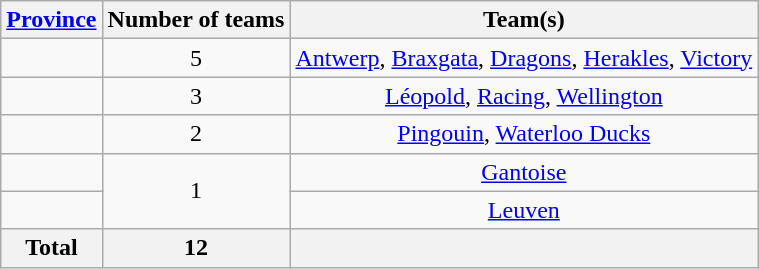<table class="wikitable" style="text-align:center">
<tr>
<th><a href='#'>Province</a></th>
<th>Number of teams</th>
<th>Team(s)</th>
</tr>
<tr>
<td align="left"></td>
<td>5</td>
<td><a href='#'>Antwerp</a>, <a href='#'>Braxgata</a>, <a href='#'>Dragons</a>, <a href='#'>Herakles</a>, <a href='#'>Victory</a></td>
</tr>
<tr>
<td align="left"></td>
<td>3</td>
<td><a href='#'>Léopold</a>, <a href='#'>Racing</a>, <a href='#'>Wellington</a></td>
</tr>
<tr>
<td align=left></td>
<td>2</td>
<td><a href='#'>Pingouin</a>, <a href='#'>Waterloo Ducks</a></td>
</tr>
<tr>
<td align="left"></td>
<td rowspan=2>1</td>
<td><a href='#'>Gantoise</a></td>
</tr>
<tr>
<td align=left></td>
<td><a href='#'>Leuven</a></td>
</tr>
<tr>
<th>Total</th>
<th>12</th>
<th></th>
</tr>
</table>
